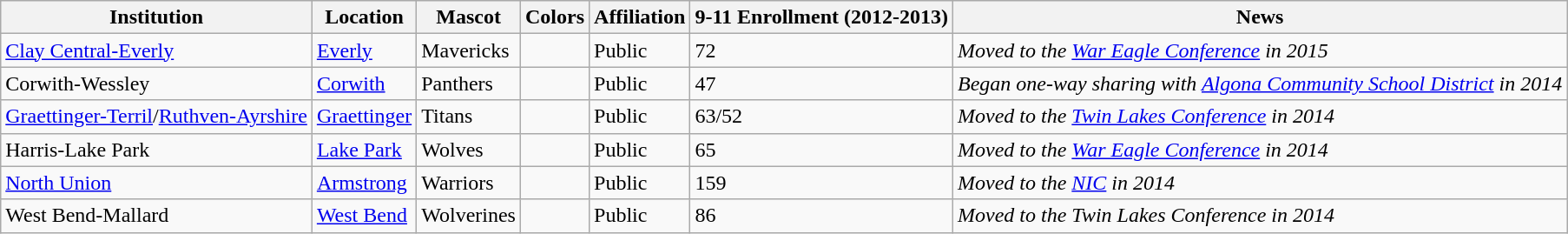<table class="wikitable">
<tr>
<th>Institution</th>
<th>Location</th>
<th>Mascot</th>
<th>Colors</th>
<th>Affiliation</th>
<th>9-11 Enrollment (2012-2013)</th>
<th>News</th>
</tr>
<tr>
<td><a href='#'>Clay Central-Everly</a></td>
<td><a href='#'>Everly</a></td>
<td>Mavericks</td>
<td> </td>
<td>Public</td>
<td>72</td>
<td><em>Moved to the <a href='#'>War Eagle Conference</a> in 2015</em></td>
</tr>
<tr>
<td>Corwith-Wessley</td>
<td><a href='#'>Corwith</a></td>
<td>Panthers</td>
<td> </td>
<td>Public</td>
<td>47</td>
<td><em>Began one-way sharing with <a href='#'>Algona Community School District</a> in 2014</em></td>
</tr>
<tr>
<td><a href='#'>Graettinger-Terril</a>/<a href='#'>Ruthven-Ayrshire</a></td>
<td><a href='#'>Graettinger</a></td>
<td>Titans</td>
<td> </td>
<td>Public</td>
<td>63/52</td>
<td><em>Moved to the <a href='#'>Twin Lakes Conference</a> in 2014</em></td>
</tr>
<tr>
<td>Harris-Lake Park</td>
<td><a href='#'>Lake Park</a></td>
<td>Wolves</td>
<td> </td>
<td>Public</td>
<td>65</td>
<td><em>Moved to the <a href='#'>War Eagle Conference</a> in 2014</em></td>
</tr>
<tr>
<td><a href='#'>North Union</a></td>
<td><a href='#'>Armstrong</a></td>
<td>Warriors</td>
<td> </td>
<td>Public</td>
<td>159</td>
<td><em>Moved to the <a href='#'>NIC</a> in 2014</em></td>
</tr>
<tr>
<td>West Bend-Mallard</td>
<td><a href='#'>West Bend</a></td>
<td>Wolverines</td>
<td> </td>
<td>Public</td>
<td>86</td>
<td><em>Moved to the Twin Lakes Conference in 2014</em></td>
</tr>
</table>
